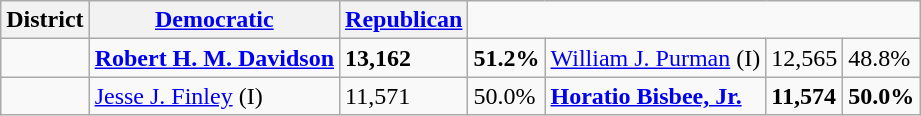<table class=wikitable>
<tr>
<th>District</th>
<th><a href='#'>Democratic</a></th>
<th><a href='#'>Republican</a></th>
</tr>
<tr>
<td></td>
<td><strong><a href='#'>Robert H. M. Davidson</a></strong></td>
<td><strong>13,162</strong></td>
<td><strong>51.2%</strong></td>
<td><a href='#'>William J. Purman</a> (I)</td>
<td>12,565</td>
<td>48.8%</td>
</tr>
<tr>
<td></td>
<td><a href='#'>Jesse J. Finley</a> (I)</td>
<td>11,571</td>
<td>50.0%</td>
<td><strong><a href='#'>Horatio Bisbee, Jr.</a></strong></td>
<td><strong>11,574</strong></td>
<td><strong>50.0%</strong></td>
</tr>
</table>
